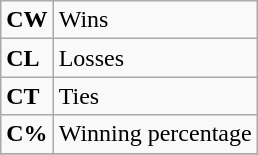<table class="wikitable">
<tr>
<td><strong>CW</strong></td>
<td>Wins</td>
</tr>
<tr>
<td><strong>CL</strong></td>
<td>Losses</td>
</tr>
<tr>
<td><strong>CT</strong></td>
<td>Ties</td>
</tr>
<tr>
<td><strong>C%</strong></td>
<td>Winning percentage</td>
</tr>
<tr>
</tr>
</table>
